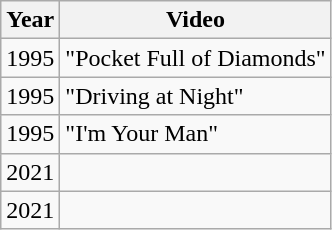<table class="wikitable">
<tr>
<th>Year</th>
<th>Video</th>
</tr>
<tr>
<td>1995</td>
<td>"Pocket Full of Diamonds"</td>
</tr>
<tr>
<td>1995</td>
<td>"Driving at Night"</td>
</tr>
<tr>
<td>1995</td>
<td>"I'm Your Man"</td>
</tr>
<tr>
<td>2021</td>
<td></td>
</tr>
<tr>
<td>2021</td>
<td></td>
</tr>
</table>
